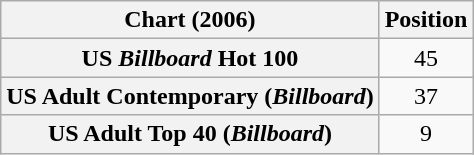<table class="wikitable sortable plainrowheaders" style="text-align:center">
<tr>
<th scope="col">Chart (2006)</th>
<th scope="col">Position</th>
</tr>
<tr>
<th scope="row">US <em>Billboard</em> Hot 100</th>
<td style="text-align:center;">45</td>
</tr>
<tr>
<th scope="row">US Adult Contemporary (<em>Billboard</em>)</th>
<td>37</td>
</tr>
<tr>
<th scope="row">US Adult Top 40 (<em>Billboard</em>)</th>
<td>9</td>
</tr>
</table>
